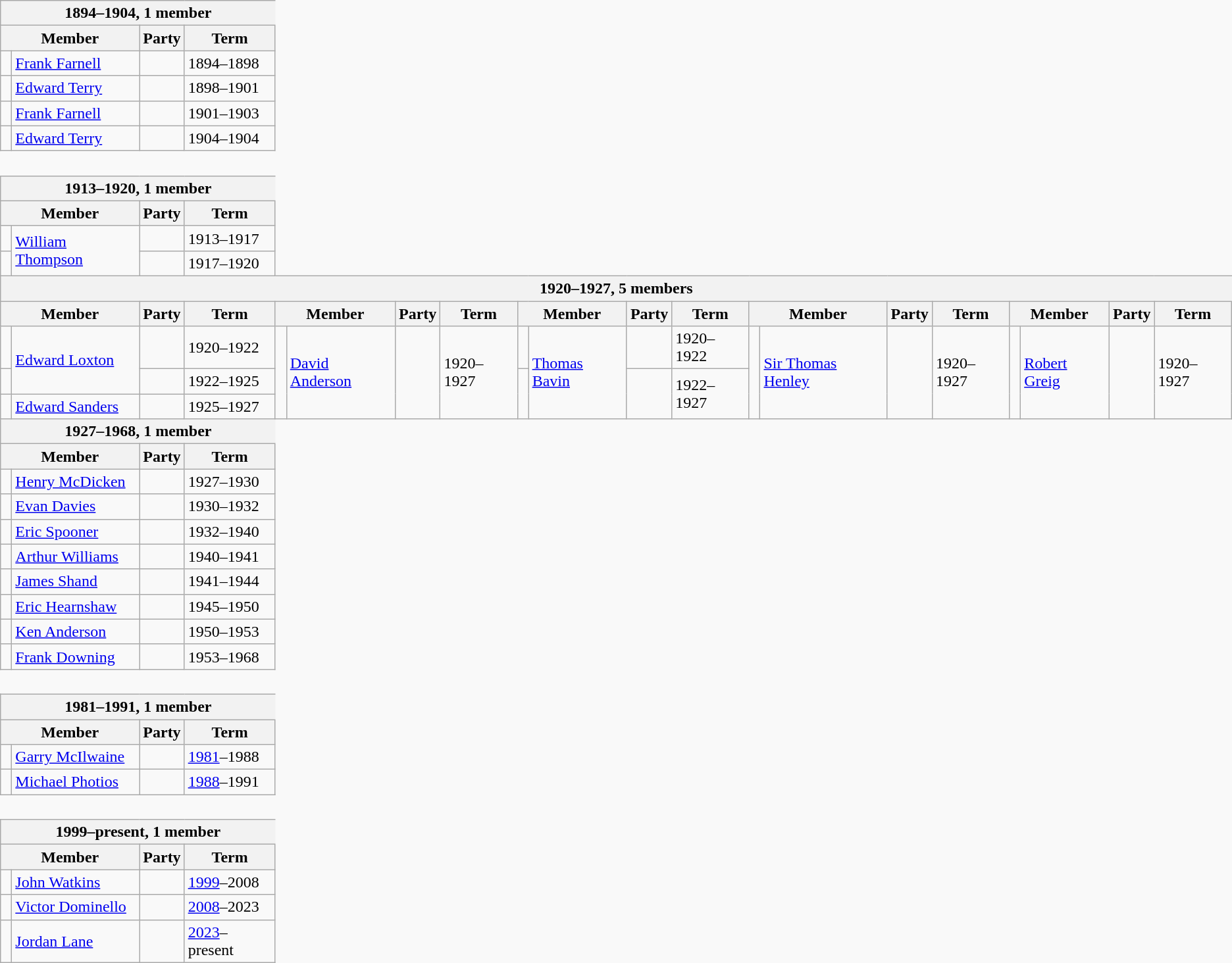<table class="wikitable" style='border-style: none none none none;'>
<tr>
<th colspan="4" style="border-right:0px;">1894–1904, 1 member</th>
</tr>
<tr>
<th colspan="2">Member</th>
<th>Party</th>
<th>Term</th>
</tr>
<tr style="background: #f9f9f9">
<td> </td>
<td><a href='#'>Frank Farnell</a></td>
<td></td>
<td>1894–1898</td>
</tr>
<tr style="background: #f9f9f9">
<td> </td>
<td><a href='#'>Edward Terry</a></td>
<td></td>
<td>1898–1901</td>
</tr>
<tr style="background: #f9f9f9">
<td> </td>
<td><a href='#'>Frank Farnell</a></td>
<td></td>
<td>1901–1903</td>
</tr>
<tr style="background: #f9f9f9">
<td> </td>
<td><a href='#'>Edward Terry</a></td>
<td></td>
<td>1904–1904</td>
</tr>
<tr>
<td colspan="4" style='border-style: none none none none;'> </td>
</tr>
<tr>
<th colspan="4" style="border-right:0px;" ;>1913–1920, 1 member</th>
</tr>
<tr>
<th colspan="2">Member</th>
<th>Party</th>
<th>Term</th>
</tr>
<tr style="background: #f9f9f9">
<td> </td>
<td rowspan="2"><a href='#'>William Thompson</a></td>
<td></td>
<td>1913–1917</td>
</tr>
<tr style="background: #f9f9f9">
<td> </td>
<td></td>
<td>1917–1920</td>
</tr>
<tr>
<th colspan="20" style="border-right:0px;" ;>1920–1927, 5 members</th>
</tr>
<tr>
<th colspan="2">Member</th>
<th>Party</th>
<th>Term</th>
<th colspan="2">Member</th>
<th>Party</th>
<th>Term</th>
<th colspan="2">Member</th>
<th>Party</th>
<th>Term</th>
<th colspan="2">Member</th>
<th>Party</th>
<th>Term</th>
<th colspan="2">Member</th>
<th>Party</th>
<th>Term</th>
</tr>
<tr style="background: #f9f9f9">
<td> </td>
<td rowspan="2"><a href='#'>Edward Loxton</a></td>
<td></td>
<td>1920–1922</td>
<td rowspan="3" > </td>
<td rowspan="3"><a href='#'>David Anderson</a></td>
<td rowspan="3"></td>
<td rowspan="3">1920–1927</td>
<td> </td>
<td rowspan="3"><a href='#'>Thomas Bavin</a></td>
<td></td>
<td>1920–1922</td>
<td rowspan="3" > </td>
<td rowspan="3"><a href='#'>Sir Thomas Henley</a></td>
<td rowspan="3"></td>
<td rowspan="3">1920–1927</td>
<td rowspan="3" > </td>
<td rowspan="3"><a href='#'>Robert Greig</a></td>
<td rowspan="3"></td>
<td rowspan="3">1920–1927</td>
</tr>
<tr style="background: #f9f9f9">
<td> </td>
<td></td>
<td>1922–1925</td>
<td rowspan="2" > </td>
<td rowspan="2"></td>
<td rowspan="2">1922–1927</td>
</tr>
<tr style="background: #f9f9f9">
<td> </td>
<td><a href='#'>Edward Sanders</a></td>
<td></td>
<td>1925–1927</td>
</tr>
<tr>
<th colspan="4" style="border-right:0px;" ;>1927–1968, 1 member</th>
</tr>
<tr>
<th colspan="2">Member</th>
<th>Party</th>
<th>Term</th>
</tr>
<tr style="background: #f9f9f9">
<td> </td>
<td><a href='#'>Henry McDicken</a></td>
<td></td>
<td>1927–1930</td>
</tr>
<tr style="background: #f9f9f9">
<td> </td>
<td><a href='#'>Evan Davies</a></td>
<td></td>
<td>1930–1932</td>
</tr>
<tr style="background: #f9f9f9">
<td> </td>
<td><a href='#'>Eric Spooner</a></td>
<td></td>
<td>1932–1940</td>
</tr>
<tr style="background: #f9f9f9">
<td> </td>
<td><a href='#'>Arthur Williams</a></td>
<td></td>
<td>1940–1941</td>
</tr>
<tr style="background: #f9f9f9">
<td> </td>
<td><a href='#'>James Shand</a></td>
<td></td>
<td>1941–1944</td>
</tr>
<tr style="background: #f9f9f9">
<td> </td>
<td><a href='#'>Eric Hearnshaw</a></td>
<td></td>
<td>1945–1950</td>
</tr>
<tr style="background: #f9f9f9">
<td> </td>
<td><a href='#'>Ken Anderson</a></td>
<td></td>
<td>1950–1953</td>
</tr>
<tr style="background: #f9f9f9">
<td> </td>
<td><a href='#'>Frank Downing</a></td>
<td></td>
<td>1953–1968</td>
</tr>
<tr>
<td colspan="4" style='border-style: none none none none;'> </td>
</tr>
<tr>
<th colspan="4" style="border-right:0px;" ;>1981–1991, 1 member</th>
</tr>
<tr>
<th colspan="2">Member</th>
<th>Party</th>
<th>Term</th>
</tr>
<tr style="background: #f9f9f9">
<td> </td>
<td><a href='#'>Garry McIlwaine</a></td>
<td></td>
<td><a href='#'>1981</a>–1988</td>
</tr>
<tr style="background: #f9f9f9">
<td> </td>
<td><a href='#'>Michael Photios</a></td>
<td></td>
<td><a href='#'>1988</a>–1991</td>
</tr>
<tr>
<td colspan="4" style='border-style: none none none none;'> </td>
</tr>
<tr>
<th colspan="4" style="border-right:0px;" ;>1999–present, 1 member</th>
</tr>
<tr>
<th colspan="2">Member</th>
<th>Party</th>
<th>Term</th>
</tr>
<tr style="background: #f9f9f9">
<td> </td>
<td><a href='#'>John Watkins</a></td>
<td></td>
<td><a href='#'>1999</a>–2008</td>
</tr>
<tr style="background: #f9f9f9">
<td> </td>
<td><a href='#'>Victor Dominello</a></td>
<td></td>
<td><a href='#'>2008</a>–2023</td>
</tr>
<tr style="background: #f9f9f9">
<td> </td>
<td><a href='#'>Jordan Lane</a></td>
<td></td>
<td><a href='#'>2023</a>–present</td>
</tr>
</table>
